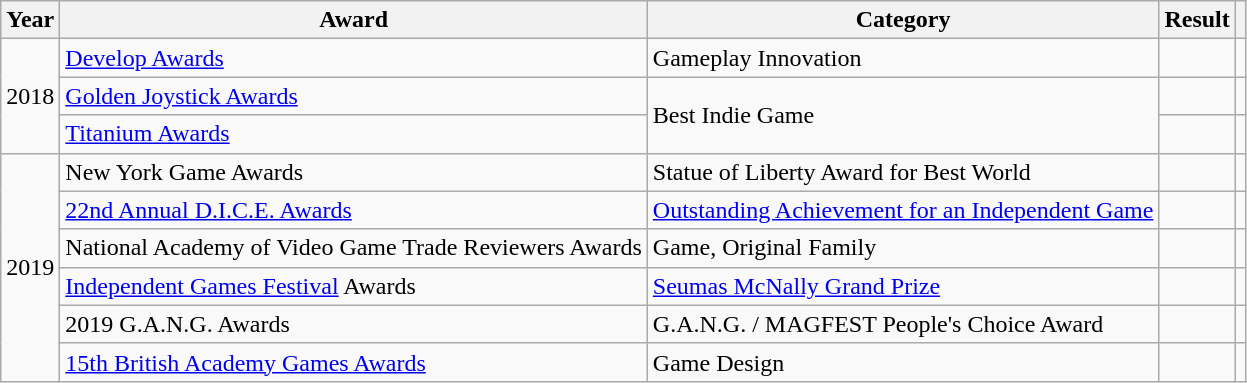<table class="wikitable sortable">
<tr>
<th>Year</th>
<th>Award</th>
<th>Category</th>
<th>Result</th>
<th></th>
</tr>
<tr>
<td style="text-align:center;" rowspan="3">2018</td>
<td><a href='#'>Develop Awards</a></td>
<td>Gameplay Innovation</td>
<td></td>
<td style="text-align:center;"></td>
</tr>
<tr>
<td><a href='#'>Golden Joystick Awards</a></td>
<td rowspan="2">Best Indie Game</td>
<td></td>
<td style="text-align:center;"></td>
</tr>
<tr>
<td><a href='#'>Titanium Awards</a></td>
<td></td>
<td style="text-align:center;"></td>
</tr>
<tr>
<td style="text-align:center;" rowspan="6">2019</td>
<td>New York Game Awards</td>
<td>Statue of Liberty Award for Best World</td>
<td></td>
<td style="text-align:center;"></td>
</tr>
<tr>
<td><a href='#'>22nd Annual D.I.C.E. Awards</a></td>
<td><a href='#'>Outstanding Achievement for an Independent Game</a></td>
<td></td>
<td style="text-align:center;"></td>
</tr>
<tr>
<td>National Academy of Video Game Trade Reviewers Awards</td>
<td>Game, Original Family</td>
<td></td>
<td style="text-align:center;"></td>
</tr>
<tr>
<td><a href='#'>Independent Games Festival</a> Awards</td>
<td><a href='#'>Seumas McNally Grand Prize</a></td>
<td></td>
<td style="text-align:center;"></td>
</tr>
<tr>
<td>2019 G.A.N.G. Awards</td>
<td>G.A.N.G. / MAGFEST People's Choice Award</td>
<td></td>
<td style="text-align:center;"></td>
</tr>
<tr>
<td><a href='#'>15th British Academy Games Awards</a></td>
<td>Game Design</td>
<td></td>
<td style="text-align:center;"></td>
</tr>
</table>
